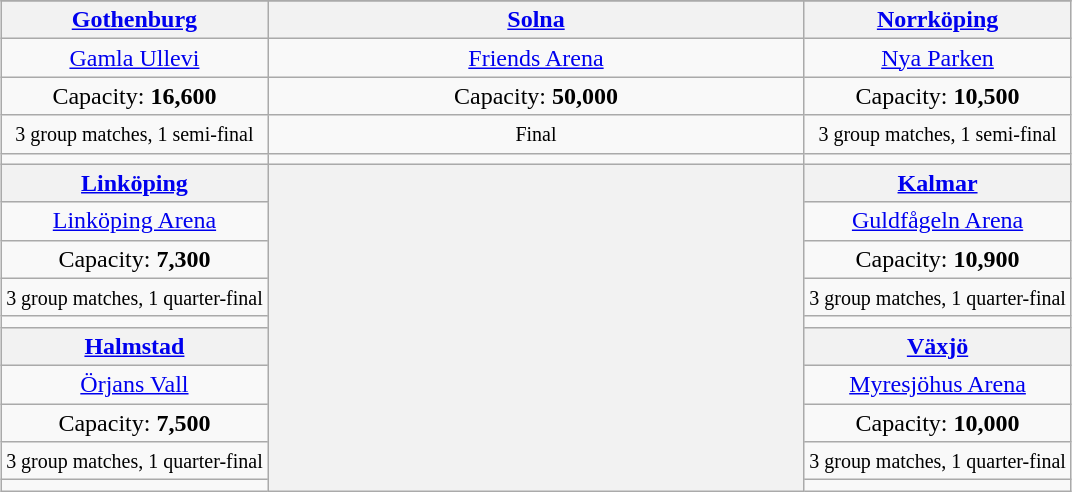<table class="wikitable" style="margin:1em auto; text-align:center">
<tr>
</tr>
<tr>
<th width=25%><a href='#'>Gothenburg</a></th>
<th width=50%><a href='#'>Solna</a></th>
<th width=25%><a href='#'>Norrköping</a></th>
</tr>
<tr>
<td><a href='#'>Gamla Ullevi</a></td>
<td><a href='#'>Friends Arena</a></td>
<td><a href='#'>Nya Parken</a></td>
</tr>
<tr>
<td>Capacity: <strong>16,600</strong></td>
<td>Capacity: <strong>50,000</strong></td>
<td>Capacity: <strong>10,500</strong></td>
</tr>
<tr>
<td><small>3 group matches, 1 semi-final</small></td>
<td><small>Final</small></td>
<td><small>3 group matches, 1 semi-final</small></td>
</tr>
<tr>
<td></td>
<td></td>
<td></td>
</tr>
<tr>
<th><a href='#'>Linköping</a></th>
<th rowspan=10><div><br></div></th>
<th><a href='#'>Kalmar</a></th>
</tr>
<tr>
<td><a href='#'>Linköping Arena</a></td>
<td><a href='#'>Guldfågeln Arena</a></td>
</tr>
<tr>
<td>Capacity: <strong>7,300</strong></td>
<td>Capacity: <strong>10,900</strong></td>
</tr>
<tr>
<td><small>3 group matches, 1 quarter-final</small></td>
<td><small>3 group matches, 1 quarter-final</small></td>
</tr>
<tr>
<td></td>
<td></td>
</tr>
<tr>
<th><a href='#'>Halmstad</a></th>
<th><a href='#'>Växjö</a></th>
</tr>
<tr>
<td><a href='#'>Örjans Vall</a></td>
<td><a href='#'>Myresjöhus Arena</a></td>
</tr>
<tr>
<td>Capacity: <strong>7,500</strong></td>
<td>Capacity: <strong>10,000</strong></td>
</tr>
<tr>
<td><small>3 group matches, 1 quarter-final</small></td>
<td><small>3 group matches, 1 quarter-final</small></td>
</tr>
<tr>
<td></td>
<td></td>
</tr>
</table>
